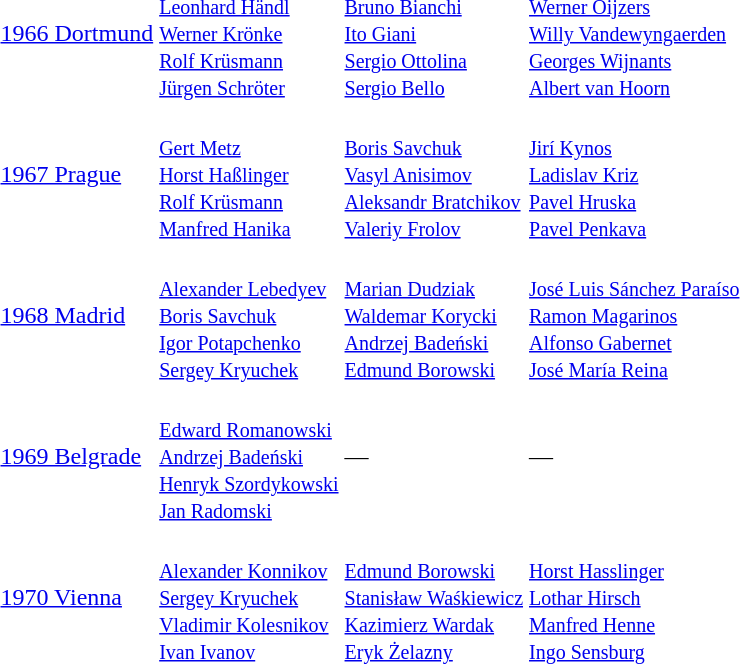<table>
<tr>
<td><a href='#'>1966 Dortmund</a><br></td>
<td><br><small><a href='#'>Leonhard Händl</a><br><a href='#'>Werner Krönke</a><br><a href='#'>Rolf Krüsmann</a><br><a href='#'>Jürgen Schröter</a></small></td>
<td><br><small><a href='#'>Bruno Bianchi</a><br><a href='#'>Ito Giani</a><br><a href='#'>Sergio Ottolina</a><br><a href='#'>Sergio Bello</a></small></td>
<td><br><small><a href='#'>Werner Oijzers</a><br><a href='#'>Willy Vandewyngaerden</a><br><a href='#'>Georges Wijnants</a><br><a href='#'>Albert van Hoorn</a></small></td>
</tr>
<tr>
<td><a href='#'>1967 Prague</a><br></td>
<td><br><small><a href='#'>Gert Metz</a><br><a href='#'>Horst Haßlinger</a><br><a href='#'>Rolf Krüsmann</a><br><a href='#'>Manfred Hanika</a></small></td>
<td><br><small><a href='#'>Boris Savchuk</a><br><a href='#'>Vasyl Anisimov</a><br><a href='#'>Aleksandr Bratchikov</a><br><a href='#'>Valeriy Frolov</a></small></td>
<td><br><small><a href='#'>Jirí Kynos</a><br><a href='#'>Ladislav Kriz</a><br><a href='#'>Pavel Hruska</a><br><a href='#'>Pavel Penkava</a></small></td>
</tr>
<tr>
<td><a href='#'>1968 Madrid</a><br></td>
<td><br><small><a href='#'>Alexander Lebedyev</a><br><a href='#'>Boris Savchuk</a><br><a href='#'>Igor Potapchenko</a><br><a href='#'>Sergey Kryuchek</a></small></td>
<td><br><small><a href='#'>Marian Dudziak</a><br><a href='#'>Waldemar Korycki</a><br><a href='#'>Andrzej Badeński</a><br><a href='#'>Edmund Borowski</a></small></td>
<td><br><small><a href='#'>José Luis Sánchez Paraíso</a><br><a href='#'>Ramon Magarinos</a><br><a href='#'>Alfonso Gabernet</a><br><a href='#'>José María Reina</a></small></td>
</tr>
<tr>
<td><a href='#'>1969 Belgrade</a><br></td>
<td><br><small><a href='#'>Edward Romanowski</a><br><a href='#'>Andrzej Badeński</a><br><a href='#'>Henryk Szordykowski</a><br><a href='#'>Jan Radomski</a></small></td>
<td>—</td>
<td>—</td>
</tr>
<tr>
<td><a href='#'>1970 Vienna</a><br></td>
<td><br><small><a href='#'>Alexander Konnikov</a><br><a href='#'>Sergey Kryuchek</a><br><a href='#'>Vladimir Kolesnikov</a><br><a href='#'>Ivan Ivanov</a></small></td>
<td><br><small><a href='#'>Edmund Borowski</a><br><a href='#'>Stanisław Waśkiewicz</a><br><a href='#'>Kazimierz Wardak</a><br><a href='#'>Eryk Żelazny</a></small></td>
<td><br><small><a href='#'>Horst Hasslinger</a><br><a href='#'>Lothar Hirsch</a><br><a href='#'>Manfred Henne</a><br><a href='#'>Ingo Sensburg</a></small></td>
</tr>
</table>
